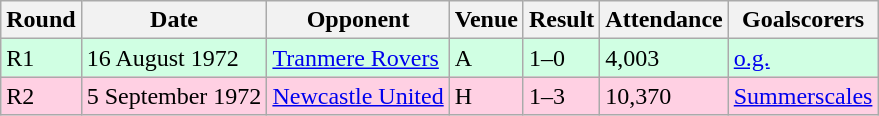<table class="wikitable">
<tr>
<th>Round</th>
<th>Date</th>
<th>Opponent</th>
<th>Venue</th>
<th>Result</th>
<th>Attendance</th>
<th>Goalscorers</th>
</tr>
<tr style="background-color: #d0ffe3;">
<td>R1</td>
<td>16 August 1972</td>
<td><a href='#'>Tranmere Rovers</a></td>
<td>A</td>
<td>1–0</td>
<td>4,003</td>
<td><a href='#'>o.g.</a></td>
</tr>
<tr style="background-color: #ffd0e3;">
<td>R2</td>
<td>5 September 1972</td>
<td><a href='#'>Newcastle United</a></td>
<td>H</td>
<td>1–3</td>
<td>10,370</td>
<td><a href='#'>Summerscales</a></td>
</tr>
</table>
